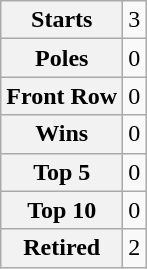<table class="wikitable" style="text-align:center">
<tr>
<th>Starts</th>
<td>3</td>
</tr>
<tr>
<th>Poles</th>
<td>0</td>
</tr>
<tr>
<th>Front Row</th>
<td>0</td>
</tr>
<tr>
<th>Wins</th>
<td>0</td>
</tr>
<tr>
<th>Top 5</th>
<td>0</td>
</tr>
<tr>
<th>Top 10</th>
<td>0</td>
</tr>
<tr>
<th>Retired</th>
<td>2</td>
</tr>
</table>
